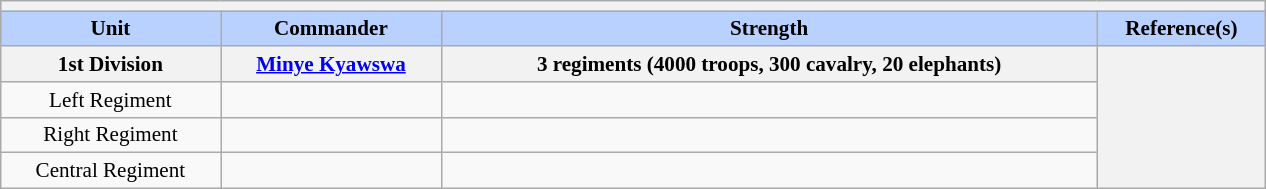<table class="wikitable collapsible" style="min-width:60em; margin:0.3em auto; font-size:88%;">
<tr>
<th colspan=5></th>
</tr>
<tr>
<th style="background-color:#B9D1FF">Unit</th>
<th style="background-color:#B9D1FF">Commander</th>
<th style="background-color:#B9D1FF">Strength</th>
<th style="background-color:#B9D1FF">Reference(s)</th>
</tr>
<tr>
<th colspan="1">1st Division</th>
<th colspan="1"><a href='#'>Minye Kyawswa</a></th>
<th colspan="1">3 regiments (4000 troops, 300 cavalry, 20 elephants)</th>
<th rowspan="4"></th>
</tr>
<tr>
<td align="center">Left Regiment</td>
<td align="center"></td>
<td align="center"></td>
</tr>
<tr>
<td align="center">Right Regiment</td>
<td align="center"></td>
<td align="center"></td>
</tr>
<tr>
<td align="center">Central Regiment</td>
<td align="center"></td>
<td align="center"></td>
</tr>
</table>
